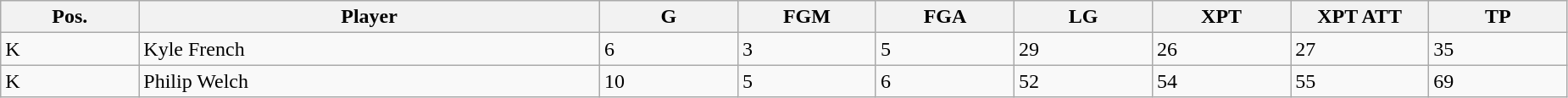<table class="wikitable sortable">
<tr>
<th bgcolor="#DDDDFF" width="6%">Pos.</th>
<th bgcolor="#DDDDFF" width="20%">Player</th>
<th bgcolor="#DDDDFF" width="6%">G</th>
<th bgcolor="#DDDDFF" width="6%">FGM</th>
<th bgcolor="#DDDDFF" width="6%">FGA</th>
<th bgcolor="#DDDDFF" width="6%">LG</th>
<th bgcolor="#DDDDFF" width="6%">XPT</th>
<th bgcolor="#DDDDFF" width="6%">XPT ATT</th>
<th bgcolor="#DDDDFF" width="6%">TP</th>
</tr>
<tr>
<td>K</td>
<td>Kyle French</td>
<td>6</td>
<td>3</td>
<td>5</td>
<td>29</td>
<td>26</td>
<td>27</td>
<td>35</td>
</tr>
<tr>
<td>K</td>
<td>Philip Welch</td>
<td>10</td>
<td>5</td>
<td>6</td>
<td>52</td>
<td>54</td>
<td>55</td>
<td>69</td>
</tr>
</table>
